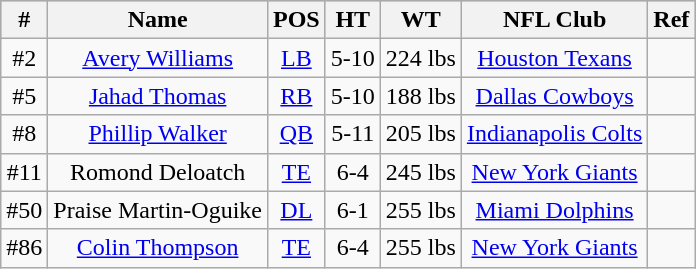<table class="wikitable" style="text-align:center;">
<tr style="background:#C0C0C0;">
<th>#</th>
<th>Name</th>
<th>POS</th>
<th>HT</th>
<th>WT</th>
<th>NFL Club</th>
<th>Ref</th>
</tr>
<tr>
<td>#2</td>
<td><a href='#'>Avery Williams</a></td>
<td><a href='#'>LB</a></td>
<td>5-10</td>
<td>224 lbs</td>
<td><a href='#'>Houston Texans</a></td>
<td></td>
</tr>
<tr>
<td>#5</td>
<td><a href='#'>Jahad Thomas</a></td>
<td><a href='#'>RB</a></td>
<td>5-10</td>
<td>188 lbs</td>
<td><a href='#'>Dallas Cowboys</a></td>
<td></td>
</tr>
<tr>
<td>#8</td>
<td><a href='#'>Phillip Walker</a></td>
<td><a href='#'>QB</a></td>
<td>5-11</td>
<td>205 lbs</td>
<td><a href='#'>Indianapolis Colts</a></td>
<td></td>
</tr>
<tr>
<td>#11</td>
<td>Romond Deloatch</td>
<td><a href='#'>TE</a></td>
<td>6-4</td>
<td>245 lbs</td>
<td><a href='#'>New York Giants</a></td>
<td></td>
</tr>
<tr>
<td>#50</td>
<td>Praise Martin-Oguike</td>
<td><a href='#'>DL</a></td>
<td>6-1</td>
<td>255 lbs</td>
<td><a href='#'>Miami Dolphins</a></td>
<td></td>
</tr>
<tr>
<td>#86</td>
<td><a href='#'>Colin Thompson</a></td>
<td><a href='#'>TE</a></td>
<td>6-4</td>
<td>255 lbs</td>
<td><a href='#'>New York Giants</a></td>
<td></td>
</tr>
</table>
